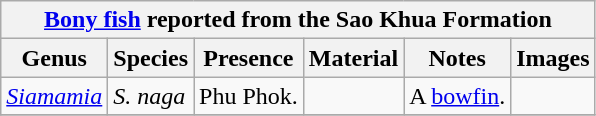<table class="wikitable" align="center">
<tr>
<th colspan="6" align="center"><strong><a href='#'>Bony fish</a> reported from the Sao Khua Formation</strong></th>
</tr>
<tr>
<th>Genus</th>
<th>Species</th>
<th>Presence</th>
<th><strong>Material</strong></th>
<th>Notes</th>
<th>Images</th>
</tr>
<tr>
<td><em><a href='#'>Siamamia</a></em></td>
<td><em>S. naga</em></td>
<td>Phu Phok.</td>
<td></td>
<td>A <a href='#'>bowfin</a>.</td>
<td></td>
</tr>
<tr>
</tr>
</table>
